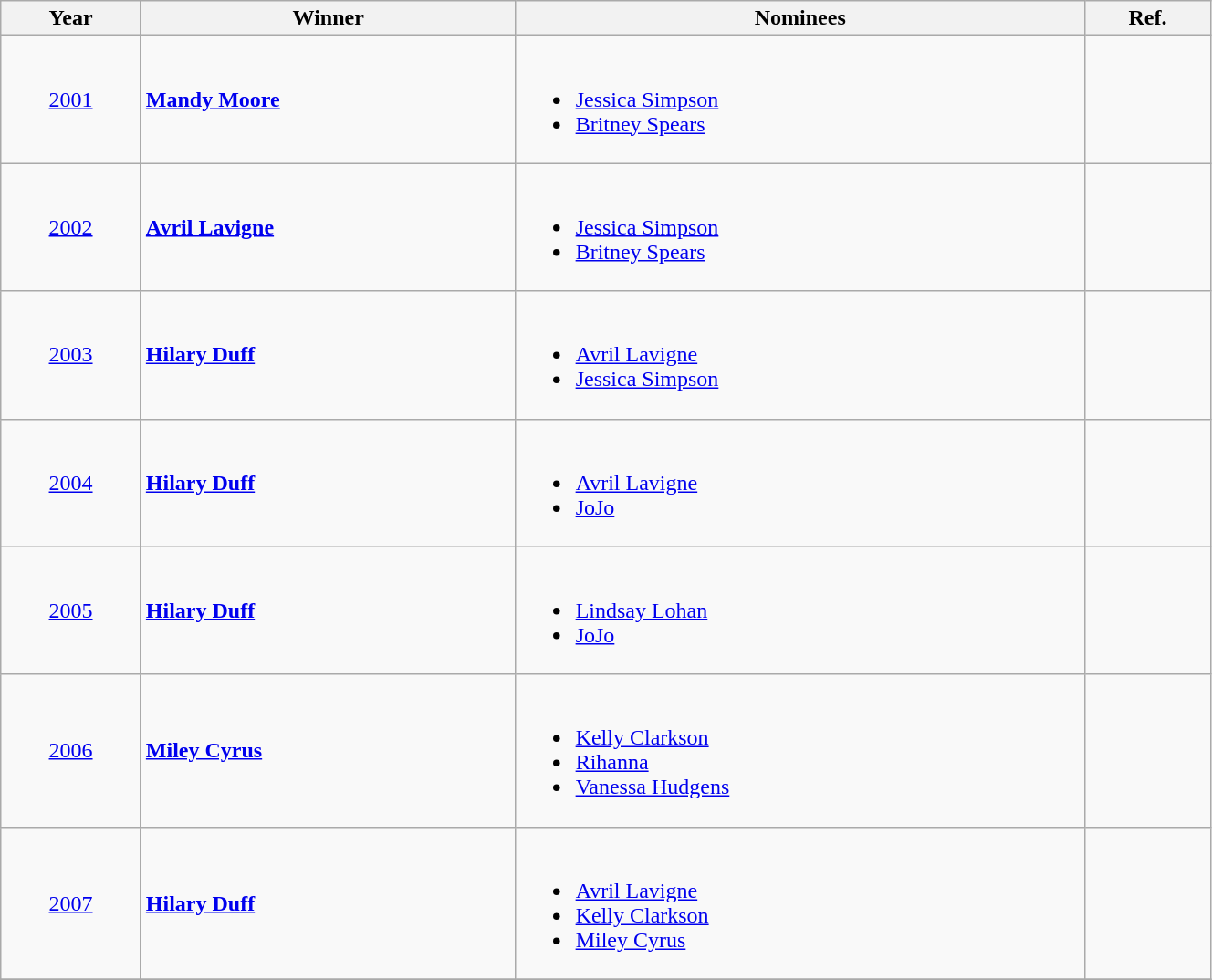<table class="wikitable" width=70%>
<tr>
<th>Year</th>
<th>Winner</th>
<th>Nominees</th>
<th>Ref.</th>
</tr>
<tr>
<td align="center"><a href='#'>2001</a></td>
<td><strong><a href='#'>Mandy Moore</a></strong></td>
<td><br><ul><li><a href='#'>Jessica Simpson</a></li><li><a href='#'>Britney Spears</a></li></ul></td>
<td align="center"></td>
</tr>
<tr>
<td align="center"><a href='#'>2002</a></td>
<td><strong><a href='#'>Avril Lavigne</a></strong></td>
<td><br><ul><li><a href='#'>Jessica Simpson</a></li><li><a href='#'>Britney Spears</a></li></ul></td>
<td align="center"></td>
</tr>
<tr>
<td align="center"><a href='#'>2003</a></td>
<td><strong><a href='#'>Hilary Duff</a></strong></td>
<td><br><ul><li><a href='#'>Avril Lavigne</a></li><li><a href='#'>Jessica Simpson</a></li></ul></td>
<td align="center"></td>
</tr>
<tr>
<td align="center"><a href='#'>2004</a></td>
<td><strong><a href='#'>Hilary Duff</a></strong></td>
<td><br><ul><li><a href='#'>Avril Lavigne</a></li><li><a href='#'>JoJo</a></li></ul></td>
<td align="center"></td>
</tr>
<tr>
<td align="center"><a href='#'>2005</a></td>
<td><strong><a href='#'>Hilary Duff</a></strong></td>
<td><br><ul><li><a href='#'>Lindsay Lohan</a></li><li><a href='#'>JoJo</a></li></ul></td>
<td align="center"></td>
</tr>
<tr>
<td align="center"><a href='#'>2006</a></td>
<td><strong><a href='#'>Miley Cyrus</a></strong></td>
<td><br><ul><li><a href='#'>Kelly Clarkson</a></li><li><a href='#'>Rihanna</a></li><li><a href='#'>Vanessa Hudgens</a></li></ul></td>
<td align="center"></td>
</tr>
<tr>
<td align="center"><a href='#'>2007</a></td>
<td><strong><a href='#'>Hilary Duff</a></strong></td>
<td><br><ul><li><a href='#'>Avril Lavigne</a></li><li><a href='#'>Kelly Clarkson</a></li><li><a href='#'>Miley Cyrus</a></li></ul></td>
<td align="center"></td>
</tr>
<tr>
</tr>
</table>
